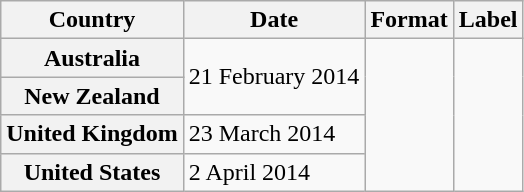<table class="wikitable sortable plainrowheaders">
<tr>
<th scope="col">Country</th>
<th scope="col">Date</th>
<th scope="col">Format</th>
<th scope="col">Label</th>
</tr>
<tr>
<th scope="row">Australia</th>
<td rowspan="2">21 February 2014</td>
<td rowspan="4"></td>
<td rowspan="4"></td>
</tr>
<tr>
<th scope="row">New Zealand</th>
</tr>
<tr>
<th scope="row">United Kingdom</th>
<td>23 March 2014</td>
</tr>
<tr>
<th scope="row">United States</th>
<td>2 April 2014</td>
</tr>
</table>
